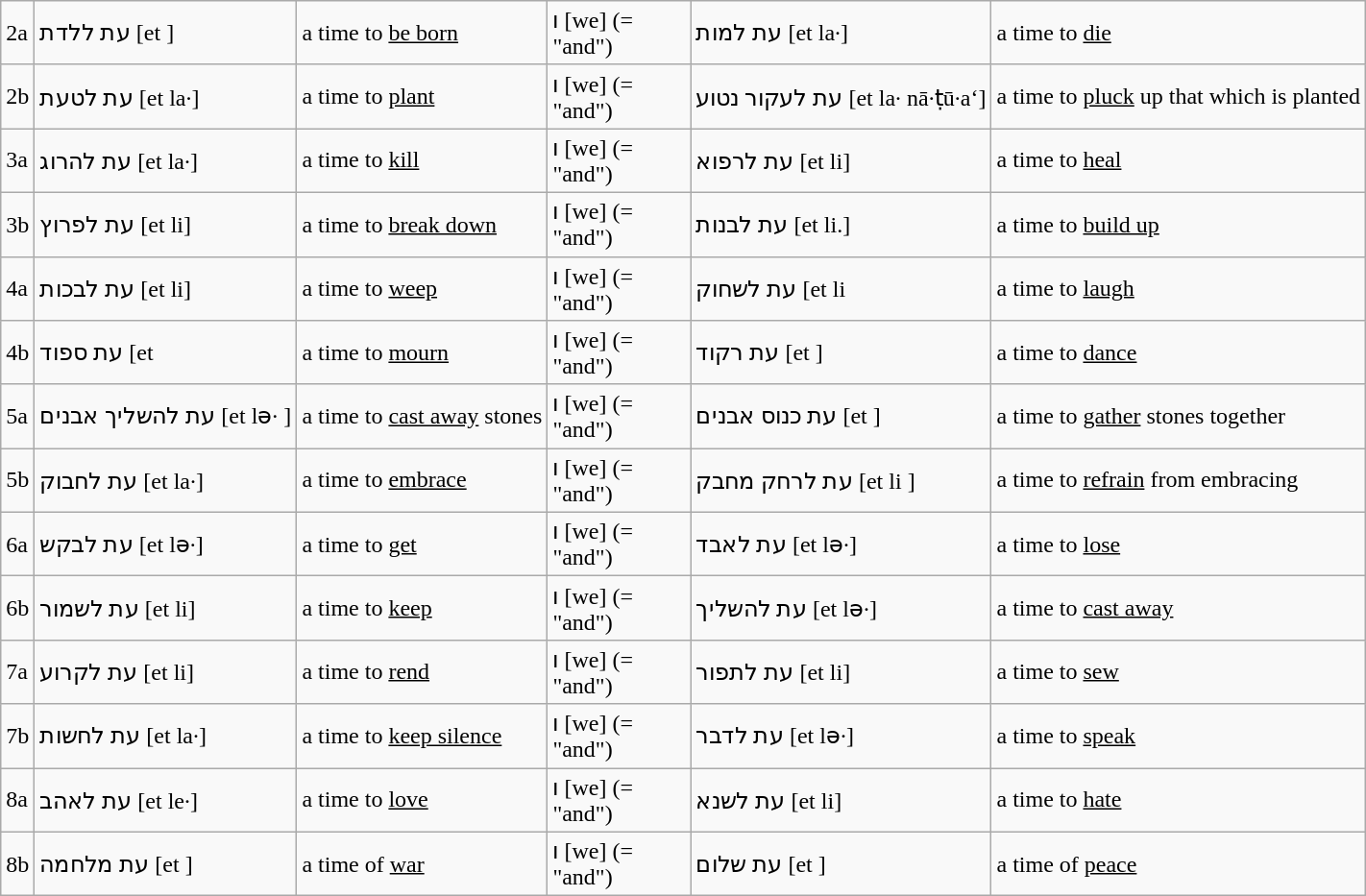<table class ="wikitable">
<tr>
<td>2a</td>
<td>עת ללדת [<span>et</span> ]</td>
<td>a <span>time</span> to <u>be born</u></td>
<td style="width: 92px">ו [we] (= "and")</td>
<td>עת למות [<span>et</span> la·]</td>
<td>a <span>time</span> to <u>die</u></td>
</tr>
<tr>
<td>2b</td>
<td>עת לטעת [<span>et</span> la·]</td>
<td>a <span>time</span> to <u>plant</u></td>
<td>ו [we] (= "and")</td>
<td>עת לעקור נטוע [<span>et</span> la· nā·ṭū·a‘]</td>
<td>a <span>time</span> to <u>pluck</u> up that which is planted</td>
</tr>
<tr>
<td>3a</td>
<td>עת להרוג [<span>et</span> la·]</td>
<td>a <span>time</span> to <u>kill</u></td>
<td>ו [we] (= "and")</td>
<td>עת לרפוא [<span>et</span> li]</td>
<td>a <span>time</span> to <u>heal</u></td>
</tr>
<tr>
<td>3b</td>
<td>עת לפרוץ [<span>et</span> li]</td>
<td>a <span>time</span> to <u>break down</u></td>
<td>ו [we] (= "and")</td>
<td>עת לבנות [<span>et</span> li.]</td>
<td>a <span>time</span> to <u>build up</u></td>
</tr>
<tr>
<td>4a</td>
<td>עת לבכות [<span>et</span> li]</td>
<td>a <span>time</span> to <u>weep</u></td>
<td>ו [we] (= "and")</td>
<td>עת לשחוק [<span>et</span> li</td>
<td>a <span>time</span> to <u>laugh</u></td>
</tr>
<tr>
<td>4b</td>
<td>עת ספוד [<span>et</span> </td>
<td>a <span>time</span> to <u>mourn</u></td>
<td>ו [we] (= "and")</td>
<td>עת רקוד [<span>et</span> ]</td>
<td>a <span>time</span> to <u>dance</u></td>
</tr>
<tr>
<td>5a</td>
<td>עת להשליך אבנים [<span>et</span> lə· ]</td>
<td>a <span>time</span> to <u>cast away</u> stones</td>
<td>ו [we] (= "and")</td>
<td>עת כנוס אבנים [<span>et</span>  ]</td>
<td>a <span>time</span> to <u>gather</u> stones together</td>
</tr>
<tr>
<td>5b</td>
<td>עת לחבוק [<span>et</span> la·]</td>
<td>a <span>time</span> to <u>embrace</u></td>
<td>ו [we] (= "and")</td>
<td>עת לרחק מחבק [<span>et</span> li ]</td>
<td>a <span>time</span> to <u>refrain</u> from embracing</td>
</tr>
<tr>
<td>6a</td>
<td>עת לבקש [<span>et</span> lə·]</td>
<td>a <span>time</span> to <u>get</u></td>
<td>ו [we] (= "and")</td>
<td>עת לאבד [<span>et</span> lə·]</td>
<td>a <span>time</span> to <u>lose</u></td>
</tr>
<tr>
<td>6b</td>
<td>עת לשמור [<span>et</span> li]</td>
<td>a <span>time</span> to <u>keep</u></td>
<td>ו [we] (= "and")</td>
<td>עת להשליך [<span>et</span> lə·]</td>
<td>a <span>time</span> to <u>cast away</u></td>
</tr>
<tr>
<td>7a</td>
<td>עת לקרוע [<span>et</span> li]</td>
<td>a <span>time</span> to <u>rend</u></td>
<td>ו [we] (= "and")</td>
<td>עת לתפור [<span>et</span> li]</td>
<td>a <span>time</span> to <u>sew</u></td>
</tr>
<tr>
<td>7b</td>
<td>עת לחשות [<span>et</span> la·]</td>
<td>a <span>time</span> to <u>keep silence</u></td>
<td>ו [we] (= "and")</td>
<td>עת לדבר [<span>et</span> lə·]</td>
<td>a <span>time</span> to <u>speak</u></td>
</tr>
<tr>
<td>8a</td>
<td>עת לאהב [<span>et</span> le·]</td>
<td>a <span>time</span> to <u>love</u></td>
<td>ו [we] (= "and")</td>
<td>עת לשנא [<span>et</span> li]</td>
<td>a <span>time</span> to <u>hate</u></td>
</tr>
<tr>
<td>8b</td>
<td>עת מלחמה [<span>et</span> ]</td>
<td>a <span>time</span> of <u>war</u></td>
<td>ו [we] (= "and")</td>
<td>עת שלום [<span>et</span> ]</td>
<td>a <span>time</span> of <u>peace</u></td>
</tr>
</table>
